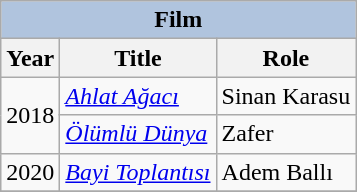<table class="wikitable">
<tr>
<th colspan="3" style="background: LightSteelBlue;">Film</th>
</tr>
<tr>
<th>Year</th>
<th>Title</th>
<th>Role</th>
</tr>
<tr>
<td rowspan="2">2018</td>
<td><em><a href='#'>Ahlat Ağacı</a></em></td>
<td>Sinan Karasu</td>
</tr>
<tr>
<td><em><a href='#'>Ölümlü Dünya</a></em></td>
<td>Zafer</td>
</tr>
<tr>
<td>2020</td>
<td><em><a href='#'>Bayi Toplantısı</a></em></td>
<td>Adem Ballı</td>
</tr>
<tr>
</tr>
</table>
